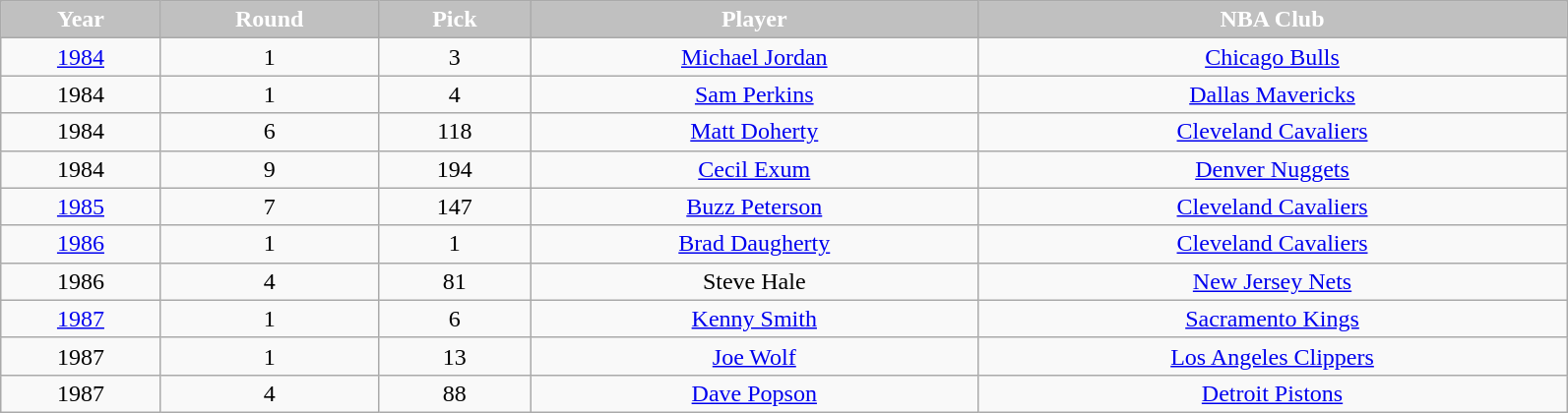<table class="wikitable" style="width:84%;">
<tr style="text-align:center; background:silver; color:#fff;">
<td><strong>Year</strong></td>
<td><strong>Round</strong></td>
<td><strong>Pick</strong></td>
<td><strong>Player</strong></td>
<td><strong>NBA Club</strong></td>
</tr>
<tr style="text-align:center;" bgcolor="">
<td><a href='#'>1984</a></td>
<td>1</td>
<td>3</td>
<td><a href='#'>Michael Jordan</a></td>
<td><a href='#'>Chicago Bulls</a></td>
</tr>
<tr style="text-align:center;" bgcolor="">
<td>1984</td>
<td>1</td>
<td>4</td>
<td><a href='#'>Sam Perkins</a></td>
<td><a href='#'>Dallas Mavericks</a></td>
</tr>
<tr style="text-align:center;" bgcolor="">
<td>1984</td>
<td>6</td>
<td>118</td>
<td><a href='#'>Matt Doherty</a></td>
<td><a href='#'>Cleveland Cavaliers</a></td>
</tr>
<tr style="text-align:center;" bgcolor="">
<td>1984</td>
<td>9</td>
<td>194</td>
<td><a href='#'>Cecil Exum</a></td>
<td><a href='#'>Denver Nuggets</a></td>
</tr>
<tr style="text-align:center;" bgcolor="">
<td><a href='#'>1985</a></td>
<td>7</td>
<td>147</td>
<td><a href='#'>Buzz Peterson</a></td>
<td><a href='#'>Cleveland Cavaliers</a></td>
</tr>
<tr style="text-align:center;" bgcolor="">
<td><a href='#'>1986</a></td>
<td>1</td>
<td>1</td>
<td><a href='#'>Brad Daugherty</a></td>
<td><a href='#'>Cleveland Cavaliers</a></td>
</tr>
<tr style="text-align:center;" bgcolor="">
<td>1986</td>
<td>4</td>
<td>81</td>
<td>Steve Hale</td>
<td><a href='#'>New Jersey Nets</a></td>
</tr>
<tr style="text-align:center;" bgcolor="">
<td><a href='#'>1987</a></td>
<td>1</td>
<td>6</td>
<td><a href='#'>Kenny Smith</a></td>
<td><a href='#'>Sacramento Kings</a></td>
</tr>
<tr style="text-align:center;" bgcolor="">
<td>1987</td>
<td>1</td>
<td>13</td>
<td><a href='#'>Joe Wolf</a></td>
<td><a href='#'>Los Angeles Clippers</a></td>
</tr>
<tr style="text-align:center;" bgcolor="">
<td>1987</td>
<td>4</td>
<td>88</td>
<td><a href='#'>Dave Popson</a></td>
<td><a href='#'>Detroit Pistons</a></td>
</tr>
</table>
